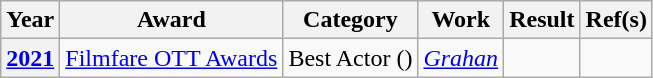<table class="wikitable" style="text-align:center;">
<tr>
<th>Year</th>
<th>Award</th>
<th>Category</th>
<th>Work</th>
<th>Result</th>
<th>Ref(s)</th>
</tr>
<tr>
<th><a href='#'>2021</a></th>
<td><a href='#'>Filmfare OTT Awards</a></td>
<td>Best Actor ()</td>
<td><em><a href='#'>Grahan</a></em></td>
<td></td>
<td></td>
</tr>
</table>
